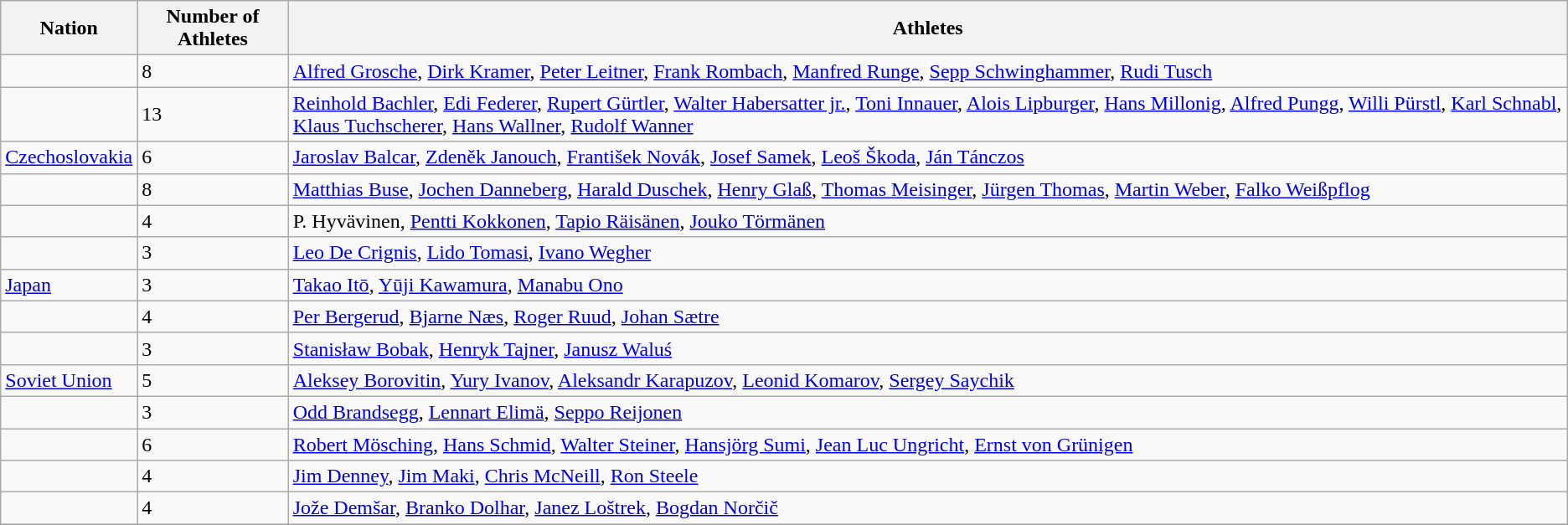<table class="wikitable sortable">
<tr>
<th class="unsortable">Nation</th>
<th>Number of Athletes</th>
<th class="unsortable">Athletes</th>
</tr>
<tr>
<td></td>
<td>8</td>
<td><a href='#'>Alfred Grosche</a>, <a href='#'>Dirk Kramer</a>, <a href='#'>Peter Leitner</a>, <a href='#'>Frank Rombach</a>, <a href='#'>Manfred Runge</a>, <a href='#'>Sepp Schwinghammer</a>, <a href='#'>Rudi Tusch</a></td>
</tr>
<tr>
<td></td>
<td>13</td>
<td><a href='#'>Reinhold Bachler</a>, <a href='#'>Edi Federer</a>, <a href='#'>Rupert Gürtler</a>, <a href='#'>Walter Habersatter jr.</a>, <a href='#'>Toni Innauer</a>, <a href='#'>Alois Lipburger</a>, <a href='#'>Hans Millonig</a>, <a href='#'>Alfred Pungg</a>, <a href='#'>Willi Pürstl</a>, <a href='#'>Karl Schnabl</a>, <a href='#'>Klaus Tuchscherer</a>, <a href='#'>Hans Wallner</a>, <a href='#'>Rudolf Wanner</a></td>
</tr>
<tr>
<td> <a href='#'>Czechoslovakia</a></td>
<td>6</td>
<td><a href='#'>Jaroslav Balcar</a>, <a href='#'>Zdeněk Janouch</a>, <a href='#'>František Novák</a>, <a href='#'>Josef Samek</a>, <a href='#'>Leoš Škoda</a>, <a href='#'>Ján Tánczos</a></td>
</tr>
<tr>
<td></td>
<td>8</td>
<td><a href='#'>Matthias Buse</a>, <a href='#'>Jochen Danneberg</a>, <a href='#'>Harald Duschek</a>, <a href='#'>Henry Glaß</a>, <a href='#'>Thomas Meisinger</a>, <a href='#'>Jürgen Thomas</a>, <a href='#'>Martin Weber</a>, <a href='#'>Falko Weißpflog</a></td>
</tr>
<tr>
<td></td>
<td>4</td>
<td>P. Hyvävinen, <a href='#'>Pentti Kokkonen</a>, <a href='#'>Tapio Räisänen</a>, <a href='#'>Jouko Törmänen</a></td>
</tr>
<tr>
<td></td>
<td>3</td>
<td><a href='#'>Leo De Crignis</a>, <a href='#'>Lido Tomasi</a>, <a href='#'>Ivano Wegher</a></td>
</tr>
<tr>
<td> <a href='#'>Japan</a></td>
<td>3</td>
<td><a href='#'>Takao Itō</a>, <a href='#'>Yūji Kawamura</a>, <a href='#'>Manabu Ono</a></td>
</tr>
<tr>
<td></td>
<td>4</td>
<td><a href='#'>Per Bergerud</a>, <a href='#'>Bjarne Næs</a>, <a href='#'>Roger Ruud</a>, <a href='#'>Johan Sætre</a></td>
</tr>
<tr>
<td></td>
<td>3</td>
<td><a href='#'>Stanisław Bobak</a>, <a href='#'>Henryk Tajner</a>, <a href='#'>Janusz Waluś</a></td>
</tr>
<tr>
<td> <a href='#'>Soviet Union</a></td>
<td>5</td>
<td><a href='#'>Aleksey Borovitin</a>, <a href='#'>Yury Ivanov</a>, <a href='#'>Aleksandr Karapuzov</a>, <a href='#'>Leonid Komarov</a>, <a href='#'>Sergey Saychik</a></td>
</tr>
<tr>
<td></td>
<td>3</td>
<td><a href='#'>Odd Brandsegg</a>, <a href='#'>Lennart Elimä</a>, <a href='#'>Seppo Reijonen</a></td>
</tr>
<tr>
<td></td>
<td>6</td>
<td><a href='#'>Robert Mösching</a>, <a href='#'>Hans Schmid</a>, <a href='#'>Walter Steiner</a>, <a href='#'>Hansjörg Sumi</a>, <a href='#'>Jean Luc Ungricht</a>, <a href='#'>Ernst von Grünigen</a></td>
</tr>
<tr>
<td></td>
<td>4</td>
<td><a href='#'>Jim Denney</a>, <a href='#'>Jim Maki</a>, <a href='#'>Chris McNeill</a>, <a href='#'>Ron Steele</a></td>
</tr>
<tr>
<td></td>
<td>4</td>
<td><a href='#'>Jože Demšar</a>, <a href='#'>Branko Dolhar</a>, <a href='#'>Janez Loštrek</a>, <a href='#'>Bogdan Norčič</a></td>
</tr>
<tr>
</tr>
</table>
